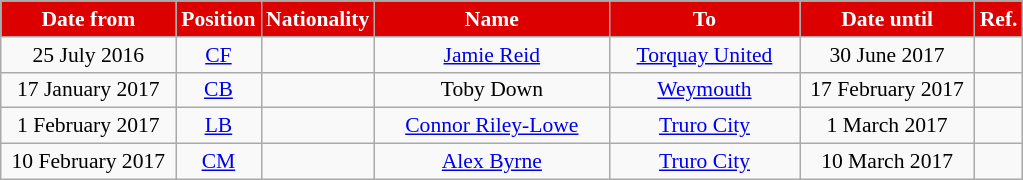<table class="wikitable"  style="text-align:center; font-size:90%; ">
<tr>
<th style="background:#DD0000; color:#FFFFFF; width:110px;">Date from</th>
<th style="background:#DD0000; color:#FFFFFF; width:50px;">Position</th>
<th style="background:#DD0000; color:#FFFFFF; width:50px;">Nationality</th>
<th style="background:#DD0000; color:#FFFFFF; width:150px;">Name</th>
<th style="background:#DD0000; color:#FFFFFF; width:120px;">To</th>
<th style="background:#DD0000; color:#FFFFFF; width:110px;">Date until</th>
<th style="background:#DD0000; color:#FFFFFF; width:25px;">Ref.</th>
</tr>
<tr>
<td>25 July 2016</td>
<td><a href='#'>CF</a></td>
<td></td>
<td><a href='#'>Jamie Reid</a></td>
<td><a href='#'>Torquay United</a></td>
<td>30 June 2017</td>
<td></td>
</tr>
<tr>
<td>17 January 2017</td>
<td><a href='#'>CB</a></td>
<td></td>
<td>Toby Down</td>
<td><a href='#'>Weymouth</a></td>
<td>17 February 2017</td>
<td></td>
</tr>
<tr>
<td>1 February 2017</td>
<td><a href='#'>LB</a></td>
<td></td>
<td><a href='#'>Connor Riley-Lowe</a></td>
<td><a href='#'>Truro City</a></td>
<td>1 March 2017</td>
<td></td>
</tr>
<tr>
<td>10 February 2017</td>
<td><a href='#'>CM</a></td>
<td></td>
<td><a href='#'>Alex Byrne</a></td>
<td><a href='#'>Truro City</a></td>
<td>10 March 2017</td>
<td></td>
</tr>
</table>
